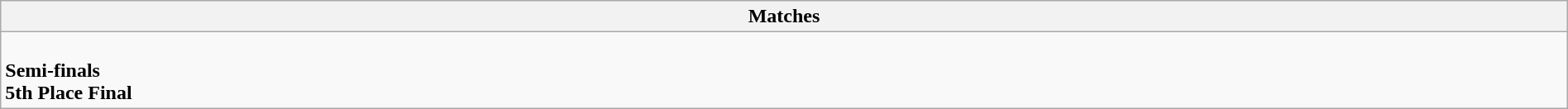<table class="wikitable collapsible collapsed" style="width:100%;">
<tr>
<th>Matches</th>
</tr>
<tr>
<td><br><strong>Semi-finals</strong>

<br><strong>5th Place Final</strong>
</td>
</tr>
</table>
